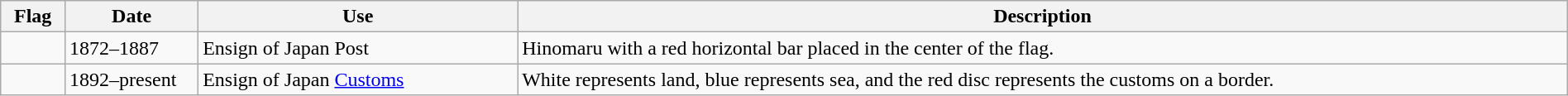<table class="wikitable" width="100%">
<tr>
<th>Flag</th>
<th style="width:100px;">Date</th>
<th style="width:250px;">Use</th>
<th style="min-width:250px;">Description</th>
</tr>
<tr>
<td></td>
<td>1872–1887</td>
<td>Ensign of Japan Post</td>
<td>Hinomaru with a red horizontal bar placed in the center of the flag.</td>
</tr>
<tr>
<td></td>
<td>1892–present</td>
<td>Ensign of Japan <a href='#'>Customs</a></td>
<td>White represents land, blue represents sea, and the red disc represents the customs on a border. </td>
</tr>
</table>
